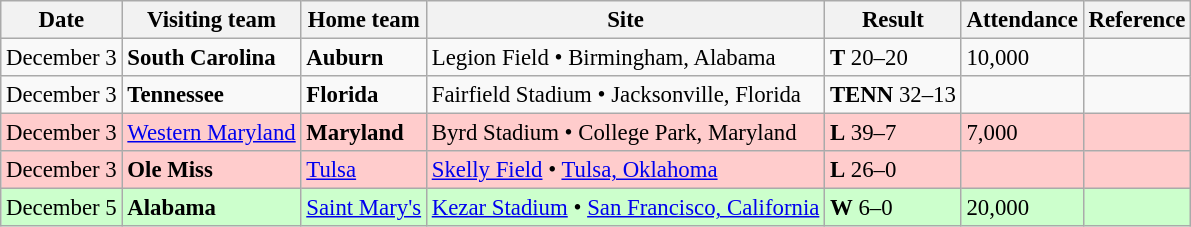<table class="wikitable" style="font-size:95%;">
<tr>
<th>Date</th>
<th>Visiting team</th>
<th>Home team</th>
<th>Site</th>
<th>Result</th>
<th>Attendance</th>
<th class="unsortable">Reference</th>
</tr>
<tr bgcolor=>
<td>December 3</td>
<td><strong>South Carolina</strong></td>
<td><strong>Auburn</strong></td>
<td>Legion Field • Birmingham, Alabama</td>
<td><strong>T</strong> 20–20</td>
<td>10,000</td>
<td></td>
</tr>
<tr bgcolor=>
<td>December 3</td>
<td><strong>Tennessee</strong></td>
<td><strong>Florida</strong></td>
<td>Fairfield Stadium • Jacksonville, Florida</td>
<td><strong>TENN</strong> 32–13</td>
<td></td>
<td></td>
</tr>
<tr bgcolor=ffcccc>
<td>December 3</td>
<td><a href='#'>Western Maryland</a></td>
<td><strong>Maryland</strong></td>
<td>Byrd Stadium • College Park, Maryland</td>
<td><strong>L</strong> 39–7</td>
<td>7,000</td>
<td></td>
</tr>
<tr bgcolor=ffcccc>
<td>December 3</td>
<td><strong>Ole Miss</strong></td>
<td><a href='#'>Tulsa</a></td>
<td><a href='#'>Skelly Field</a> • <a href='#'>Tulsa, Oklahoma</a></td>
<td><strong>L</strong> 26–0</td>
<td></td>
<td></td>
</tr>
<tr bgcolor=ccffcc>
<td>December 5</td>
<td><strong>Alabama</strong></td>
<td><a href='#'>Saint Mary's</a></td>
<td><a href='#'>Kezar Stadium</a> • <a href='#'>San Francisco, California</a></td>
<td><strong>W</strong> 6–0</td>
<td>20,000</td>
<td></td>
</tr>
</table>
